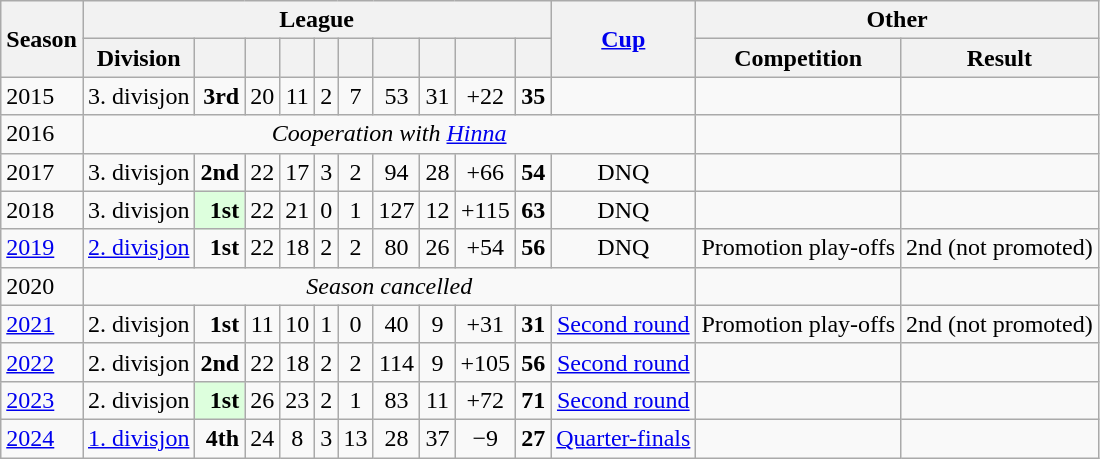<table class="wikitable" style="text-align: center;">
<tr>
<th scope=col rowspan="2">Season</th>
<th scope=col colspan="10">League</th>
<th scope=col rowspan="2"><a href='#'>Cup</a></th>
<th scope=col colspan="2">Other</th>
</tr>
<tr>
<th scope=col>Division</th>
<th scope=col></th>
<th scope=col></th>
<th scope=col></th>
<th scope=col></th>
<th scope=col></th>
<th scope=col></th>
<th scope=col></th>
<th scope=col></th>
<th scope=col></th>
<th scope=col>Competition</th>
<th scope=col>Result</th>
</tr>
<tr>
<td align="left">2015</td>
<td>3. divisjon</td>
<td align="right"><strong>3rd</strong></td>
<td>20</td>
<td>11</td>
<td>2</td>
<td>7</td>
<td>53</td>
<td>31</td>
<td>+22</td>
<td><strong>35</strong></td>
<td></td>
<td></td>
<td></td>
</tr>
<tr>
<td align="left">2016</td>
<td colspan="11"><em>Cooperation with <a href='#'>Hinna</a></em></td>
<td></td>
<td></td>
</tr>
<tr>
<td align="left">2017</td>
<td>3. divisjon</td>
<td align="right"><strong>2nd</strong></td>
<td>22</td>
<td>17</td>
<td>3</td>
<td>2</td>
<td>94</td>
<td>28</td>
<td>+66</td>
<td><strong>54</strong></td>
<td>DNQ</td>
<td></td>
<td></td>
</tr>
<tr>
<td align="left">2018</td>
<td>3. divisjon</td>
<td align="right" bgcolor="#DDFFDD"> <strong>1st</strong></td>
<td>22</td>
<td>21</td>
<td>0</td>
<td>1</td>
<td>127</td>
<td>12</td>
<td>+115</td>
<td><strong>63</strong></td>
<td>DNQ</td>
<td></td>
<td></td>
</tr>
<tr>
<td align="left"><a href='#'>2019</a></td>
<td><a href='#'>2. divisjon</a></td>
<td align="right"><strong>1st</strong></td>
<td>22</td>
<td>18</td>
<td>2</td>
<td>2</td>
<td>80</td>
<td>26</td>
<td>+54</td>
<td><strong>56</strong></td>
<td>DNQ</td>
<td>Promotion play-offs</td>
<td>2nd (not promoted)</td>
</tr>
<tr>
<td align="left">2020</td>
<td colspan="11"><em>Season cancelled</em></td>
<td></td>
<td></td>
</tr>
<tr>
<td align="left"><a href='#'>2021</a></td>
<td>2. divisjon</td>
<td align="right"><strong>1st</strong></td>
<td>11</td>
<td>10</td>
<td>1</td>
<td>0</td>
<td>40</td>
<td>9</td>
<td>+31</td>
<td><strong>31</strong></td>
<td><a href='#'>Second round</a></td>
<td>Promotion play-offs</td>
<td>2nd (not promoted)</td>
</tr>
<tr>
<td align="left"><a href='#'>2022</a></td>
<td>2. divisjon</td>
<td align="right"><strong>2nd</strong></td>
<td>22</td>
<td>18</td>
<td>2</td>
<td>2</td>
<td>114</td>
<td>9</td>
<td>+105</td>
<td><strong>56</strong></td>
<td><a href='#'>Second round</a></td>
<td></td>
<td></td>
</tr>
<tr>
<td align="left"><a href='#'>2023</a></td>
<td>2. divisjon</td>
<td align="right" bgcolor="#DDFFDD"> <strong>1st</strong></td>
<td>26</td>
<td>23</td>
<td>2</td>
<td>1</td>
<td>83</td>
<td>11</td>
<td>+72</td>
<td><strong>71</strong></td>
<td><a href='#'>Second round</a></td>
<td></td>
<td></td>
</tr>
<tr>
<td align="left"><a href='#'>2024</a></td>
<td><a href='#'>1. divisjon</a></td>
<td align="right"><strong>4th</strong></td>
<td>24</td>
<td>8</td>
<td>3</td>
<td>13</td>
<td>28</td>
<td>37</td>
<td>−9</td>
<td><strong>27</strong></td>
<td><a href='#'>Quarter-finals</a></td>
<td></td>
<td></td>
</tr>
</table>
